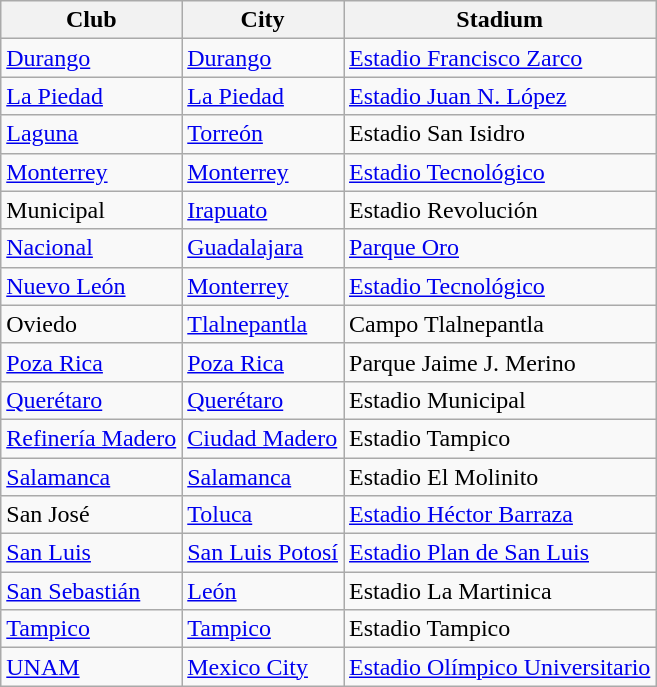<table class="wikitable sortable">
<tr>
<th>Club</th>
<th>City</th>
<th>Stadium</th>
</tr>
<tr>
<td><a href='#'>Durango</a></td>
<td><a href='#'>Durango</a></td>
<td><a href='#'>Estadio Francisco Zarco</a></td>
</tr>
<tr>
<td><a href='#'>La Piedad</a></td>
<td><a href='#'>La Piedad</a></td>
<td><a href='#'>Estadio Juan N. López</a></td>
</tr>
<tr>
<td><a href='#'>Laguna</a></td>
<td><a href='#'>Torreón</a></td>
<td>Estadio San Isidro</td>
</tr>
<tr>
<td><a href='#'>Monterrey</a></td>
<td><a href='#'>Monterrey</a></td>
<td><a href='#'>Estadio Tecnológico</a></td>
</tr>
<tr>
<td>Municipal</td>
<td><a href='#'>Irapuato</a></td>
<td>Estadio Revolución</td>
</tr>
<tr>
<td><a href='#'>Nacional</a></td>
<td><a href='#'>Guadalajara</a></td>
<td><a href='#'>Parque Oro</a></td>
</tr>
<tr>
<td><a href='#'>Nuevo León</a></td>
<td><a href='#'>Monterrey</a></td>
<td><a href='#'>Estadio Tecnológico</a></td>
</tr>
<tr>
<td>Oviedo</td>
<td><a href='#'>Tlalnepantla</a></td>
<td>Campo Tlalnepantla</td>
</tr>
<tr>
<td><a href='#'>Poza Rica</a></td>
<td><a href='#'>Poza Rica</a></td>
<td>Parque Jaime J. Merino</td>
</tr>
<tr>
<td><a href='#'>Querétaro</a></td>
<td><a href='#'>Querétaro</a></td>
<td>Estadio Municipal</td>
</tr>
<tr>
<td><a href='#'>Refinería Madero</a></td>
<td><a href='#'>Ciudad Madero</a></td>
<td>Estadio Tampico</td>
</tr>
<tr>
<td><a href='#'>Salamanca</a></td>
<td><a href='#'>Salamanca</a></td>
<td>Estadio El Molinito</td>
</tr>
<tr>
<td>San José</td>
<td><a href='#'>Toluca</a></td>
<td><a href='#'>Estadio Héctor Barraza</a></td>
</tr>
<tr>
<td><a href='#'>San Luis</a></td>
<td><a href='#'>San Luis Potosí</a></td>
<td><a href='#'>Estadio Plan de San Luis</a></td>
</tr>
<tr>
<td><a href='#'>San Sebastián</a></td>
<td><a href='#'>León</a></td>
<td>Estadio La Martinica</td>
</tr>
<tr>
<td><a href='#'>Tampico</a></td>
<td><a href='#'>Tampico</a></td>
<td>Estadio Tampico</td>
</tr>
<tr>
<td><a href='#'>UNAM</a></td>
<td><a href='#'>Mexico City</a></td>
<td><a href='#'>Estadio Olímpico Universitario</a></td>
</tr>
</table>
